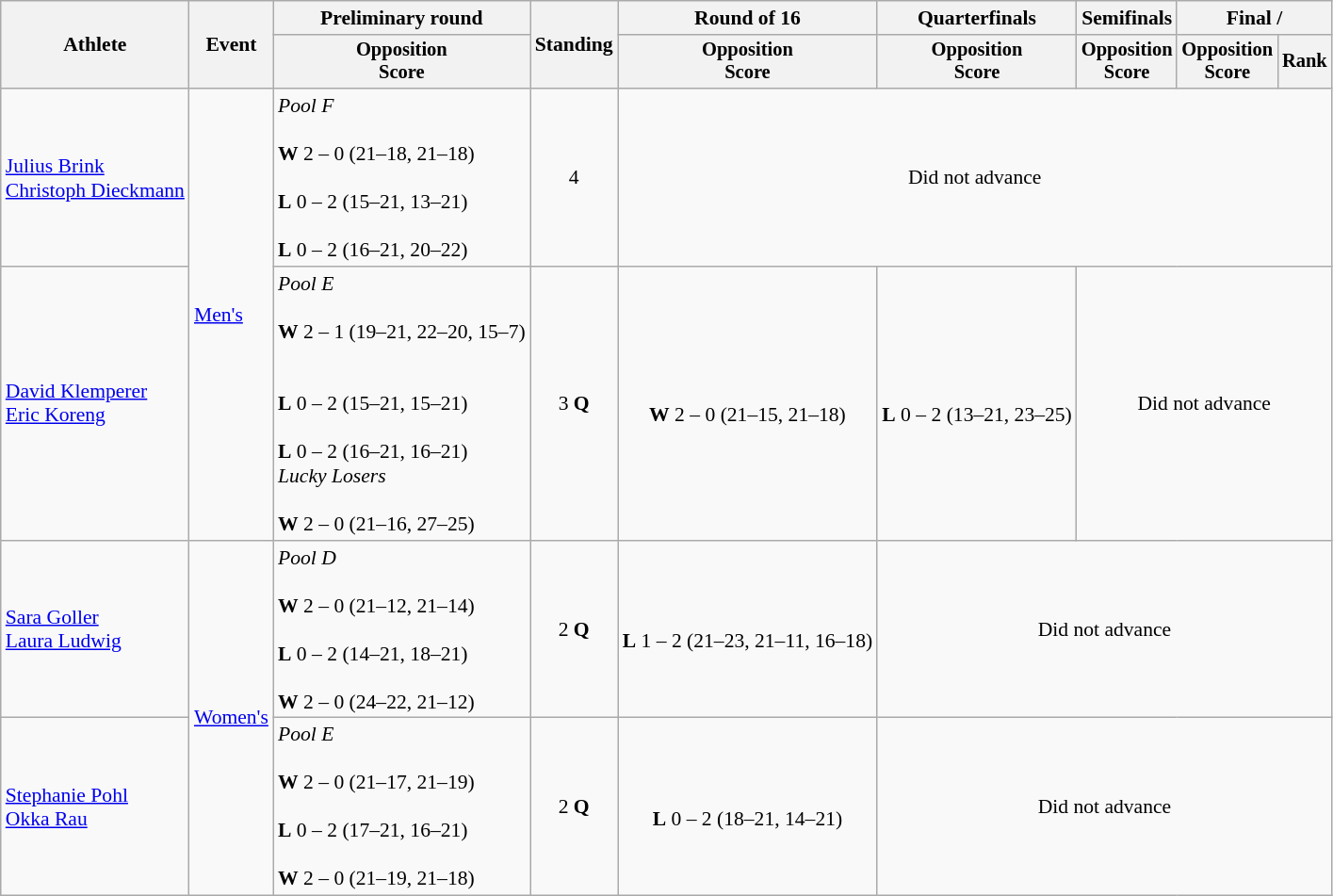<table class=wikitable style="font-size:90%">
<tr>
<th rowspan="2">Athlete</th>
<th rowspan="2">Event</th>
<th>Preliminary round</th>
<th rowspan="2">Standing</th>
<th>Round of 16</th>
<th>Quarterfinals</th>
<th>Semifinals</th>
<th colspan=2>Final / </th>
</tr>
<tr style="font-size:95%">
<th>Opposition<br>Score</th>
<th>Opposition<br>Score</th>
<th>Opposition<br>Score</th>
<th>Opposition<br>Score</th>
<th>Opposition<br>Score</th>
<th>Rank</th>
</tr>
<tr align=center>
<td align=left><a href='#'>Julius Brink</a><br><a href='#'>Christoph Dieckmann</a></td>
<td align=left rowspan=2><a href='#'>Men's</a></td>
<td align=left><em>Pool F</em><br><br><strong>W</strong> 2 – 0 (21–18, 21–18)<br><br><strong>L</strong> 0 – 2 (15–21, 13–21)<br><br><strong>L</strong> 0 – 2 (16–21, 20–22)</td>
<td>4</td>
<td colspan=5>Did not advance</td>
</tr>
<tr align=center>
<td align=left><a href='#'>David Klemperer</a><br><a href='#'>Eric Koreng</a></td>
<td align=left><em>Pool E</em><br><br><strong>W</strong> 2 – 1 (19–21, 22–20, 15–7)<br><br><br><strong>L</strong> 0 – 2 (15–21, 15–21)<br><br><strong>L</strong> 0 – 2 (16–21, 16–21)<br><em>Lucky Losers</em><br><br><strong>W</strong> 2 – 0 (21–16, 27–25)</td>
<td>3 <strong>Q</strong></td>
<td><br><strong>W</strong> 2 – 0 (21–15, 21–18)</td>
<td><br><strong>L</strong> 0 – 2 (13–21, 23–25)</td>
<td colspan=3>Did not advance</td>
</tr>
<tr align=center>
<td align=left><a href='#'>Sara Goller</a><br><a href='#'>Laura Ludwig</a></td>
<td align=left rowspan=2><a href='#'>Women's</a></td>
<td align=left><em>Pool D</em><br><br><strong>W</strong> 2 – 0 (21–12, 21–14)<br><br><strong>L</strong> 0 – 2 (14–21, 18–21)<br><br><strong>W</strong> 2 – 0 (24–22, 21–12)</td>
<td>2 <strong>Q</strong></td>
<td><br><strong>L</strong> 1 – 2 (21–23, 21–11, 16–18)</td>
<td colspan=4>Did not advance</td>
</tr>
<tr align=center>
<td align=left><a href='#'>Stephanie Pohl</a><br><a href='#'>Okka Rau</a></td>
<td align=left><em>Pool E</em><br><br><strong>W</strong> 2 – 0 (21–17, 21–19)<br><br><strong>L</strong> 0 – 2 (17–21, 16–21)<br><br><strong>W</strong> 2 – 0 (21–19, 21–18)</td>
<td>2 <strong>Q</strong></td>
<td><br><strong>L</strong> 0 – 2 (18–21, 14–21)</td>
<td colspan=4>Did not advance</td>
</tr>
</table>
